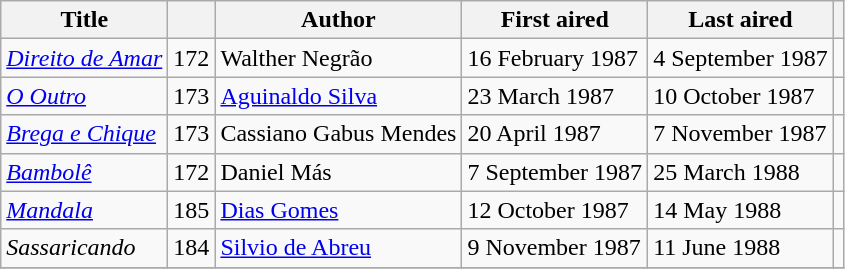<table class="wikitable sortable">
<tr>
<th>Title</th>
<th></th>
<th>Author</th>
<th>First aired</th>
<th>Last aired</th>
<th></th>
</tr>
<tr>
<td><em><a href='#'>Direito de Amar</a></em></td>
<td>172</td>
<td>Walther Negrão</td>
<td>16 February 1987</td>
<td>4 September 1987</td>
<td></td>
</tr>
<tr>
<td><em><a href='#'>O Outro</a></em></td>
<td>173</td>
<td><a href='#'>Aguinaldo Silva</a></td>
<td>23 March 1987</td>
<td>10 October 1987</td>
<td></td>
</tr>
<tr>
<td><em><a href='#'>Brega e Chique</a></em></td>
<td>173</td>
<td>Cassiano Gabus Mendes</td>
<td>20 April 1987</td>
<td>7 November 1987</td>
<td></td>
</tr>
<tr>
<td><em><a href='#'>Bambolê</a></em></td>
<td>172</td>
<td>Daniel Más</td>
<td>7 September 1987</td>
<td>25 March 1988</td>
<td></td>
</tr>
<tr>
<td><em><a href='#'>Mandala</a></em></td>
<td>185</td>
<td><a href='#'>Dias Gomes</a></td>
<td>12 October 1987</td>
<td>14 May 1988</td>
<td></td>
</tr>
<tr>
<td><em>Sassaricando</em></td>
<td>184</td>
<td><a href='#'>Silvio de Abreu</a></td>
<td>9 November 1987</td>
<td>11 June 1988</td>
<td></td>
</tr>
<tr>
</tr>
</table>
